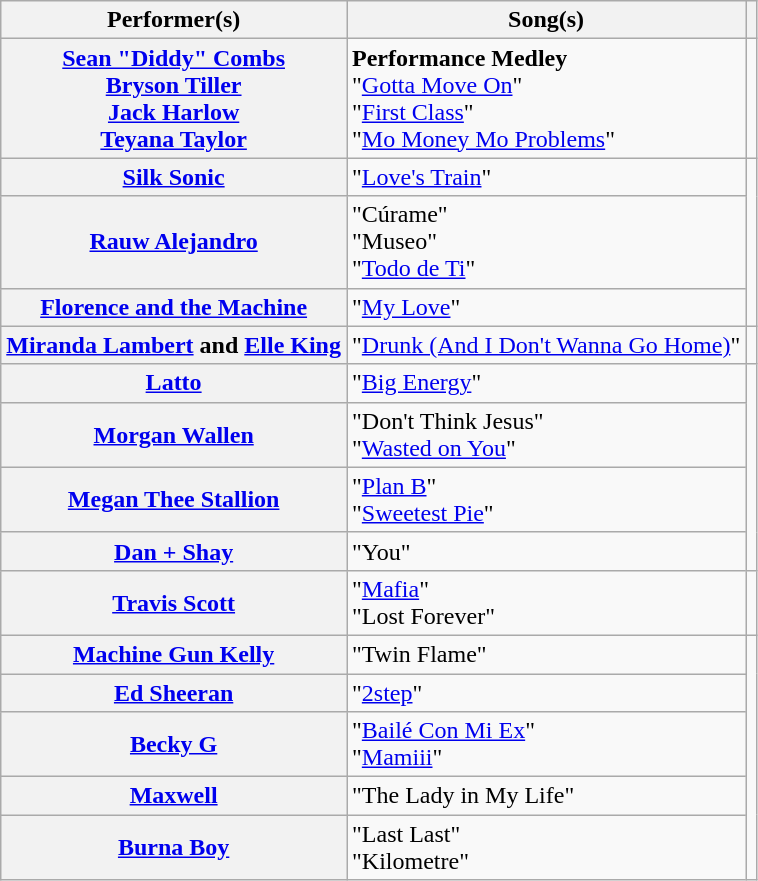<table class="wikitable plainrowheaders">
<tr>
<th scope="col">Performer(s)</th>
<th scope="col">Song(s)</th>
<th scope="col"></th>
</tr>
<tr>
<th scope="row"><a href='#'>Sean "Diddy" Combs</a><br><a href='#'>Bryson Tiller</a><br><a href='#'>Jack Harlow</a><br><a href='#'>Teyana Taylor</a></th>
<td><strong>Performance Medley</strong><br>"<a href='#'>Gotta Move On</a>"<br>"<a href='#'>First Class</a>"<br>"<a href='#'>Mo Money Mo Problems</a>"</td>
<td style="text-align:center;"></td>
</tr>
<tr>
<th scope="row"><a href='#'>Silk Sonic</a></th>
<td>"<a href='#'>Love's Train</a>"</td>
<td style="text-align:center;" rowspan="3"></td>
</tr>
<tr>
<th scope="row"><a href='#'>Rauw Alejandro</a></th>
<td>"Cúrame"<br>"Museo"<br>"<a href='#'>Todo de Ti</a>"</td>
</tr>
<tr>
<th scope="row"><a href='#'>Florence and the Machine</a></th>
<td>"<a href='#'>My Love</a>"</td>
</tr>
<tr>
<th scope="row"><a href='#'>Miranda Lambert</a> and <a href='#'>Elle King</a></th>
<td>"<a href='#'>Drunk (And I Don't Wanna Go Home)</a>"</td>
<td style="text-align:center;"></td>
</tr>
<tr>
<th scope="row"><a href='#'>Latto</a></th>
<td>"<a href='#'>Big Energy</a>"</td>
<td style="text-align:center;" rowspan="4"></td>
</tr>
<tr>
<th scope="row"><a href='#'>Morgan Wallen</a></th>
<td>"Don't Think Jesus"<br>"<a href='#'>Wasted on You</a>"</td>
</tr>
<tr>
<th scope="row"><a href='#'>Megan Thee Stallion</a></th>
<td>"<a href='#'>Plan B</a>"<br>"<a href='#'>Sweetest Pie</a>"</td>
</tr>
<tr>
<th scope="row"><a href='#'>Dan + Shay</a></th>
<td>"You"</td>
</tr>
<tr>
<th scope="row"><a href='#'>Travis Scott</a></th>
<td>"<a href='#'>Mafia</a>"<br>"Lost Forever"</td>
<td style="text-align:center;"></td>
</tr>
<tr>
<th scope="row"><a href='#'>Machine Gun Kelly</a></th>
<td>"Twin Flame"</td>
<td style="text-align:center;" rowspan="5"></td>
</tr>
<tr>
<th scope="row"><a href='#'>Ed Sheeran</a></th>
<td>"<a href='#'>2step</a>"</td>
</tr>
<tr>
<th scope="row"><a href='#'>Becky G</a></th>
<td>"<a href='#'>Bailé Con Mi Ex</a>"<br>"<a href='#'>Mamiii</a>"</td>
</tr>
<tr>
<th scope="row"><a href='#'>Maxwell</a></th>
<td>"The Lady in My Life"</td>
</tr>
<tr>
<th scope="row"><a href='#'>Burna Boy</a></th>
<td>"Last Last"<br>"Kilometre"</td>
</tr>
</table>
